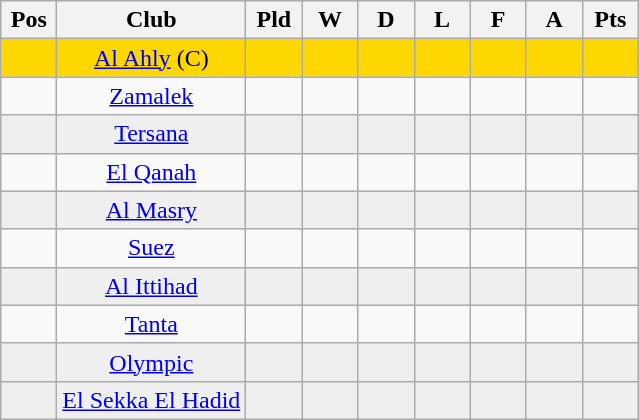<table class="wikitable sortable" bgcolor="#f7f8ff">
<tr>
<th width=30>Pos</th>
<th>Club</th>
<th width=30>Pld</th>
<th width=30>W</th>
<th width=30>D</th>
<th width=30>L</th>
<th width=30>F</th>
<th width=30>A</th>
<th width=30>Pts</th>
</tr>
<tr bgcolor="gold" align="center">
<td></td>
<td><a href='#'>Al Ahly</a> (C)</td>
<td></td>
<td></td>
<td></td>
<td></td>
<td></td>
<td></td>
<td></td>
</tr>
<tr align="center">
<td></td>
<td><a href='#'>Zamalek</a></td>
<td></td>
<td></td>
<td></td>
<td></td>
<td></td>
<td></td>
<td></td>
</tr>
<tr bgcolor="#EFEFEF" align="center">
<td></td>
<td><a href='#'>Tersana</a></td>
<td></td>
<td></td>
<td></td>
<td></td>
<td></td>
<td></td>
<td></td>
</tr>
<tr align="center">
<td></td>
<td><a href='#'>El Qanah</a></td>
<td></td>
<td></td>
<td></td>
<td></td>
<td></td>
<td></td>
<td></td>
</tr>
<tr bgcolor="#EFEFEF" align="center">
<td></td>
<td><a href='#'>Al Masry</a></td>
<td></td>
<td></td>
<td></td>
<td></td>
<td></td>
<td></td>
<td></td>
</tr>
<tr align="center">
<td></td>
<td><a href='#'>Suez</a></td>
<td></td>
<td></td>
<td></td>
<td></td>
<td></td>
<td></td>
<td></td>
</tr>
<tr bgcolor="#EFEFEF" align="center">
<td></td>
<td><a href='#'>Al Ittihad</a></td>
<td></td>
<td></td>
<td></td>
<td></td>
<td></td>
<td></td>
<td></td>
</tr>
<tr align="center">
<td></td>
<td><a href='#'>Tanta</a></td>
<td></td>
<td></td>
<td></td>
<td></td>
<td></td>
<td></td>
<td></td>
</tr>
<tr bgcolor="#EFEFEF" align="center">
<td></td>
<td><a href='#'>Olympic</a></td>
<td></td>
<td></td>
<td></td>
<td></td>
<td></td>
<td></td>
<td></td>
</tr>
<tr bgcolor="#EFEFEF" align="center">
<td></td>
<td><a href='#'>El Sekka El Hadid</a></td>
<td></td>
<td></td>
<td></td>
<td></td>
<td></td>
<td></td>
<td></td>
</tr>
</table>
